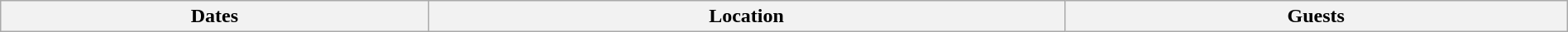<table class="wikitable" width="100%">
<tr>
<th>Dates</th>
<th>Location</th>
<th>Guests<br>














</th>
</tr>
</table>
